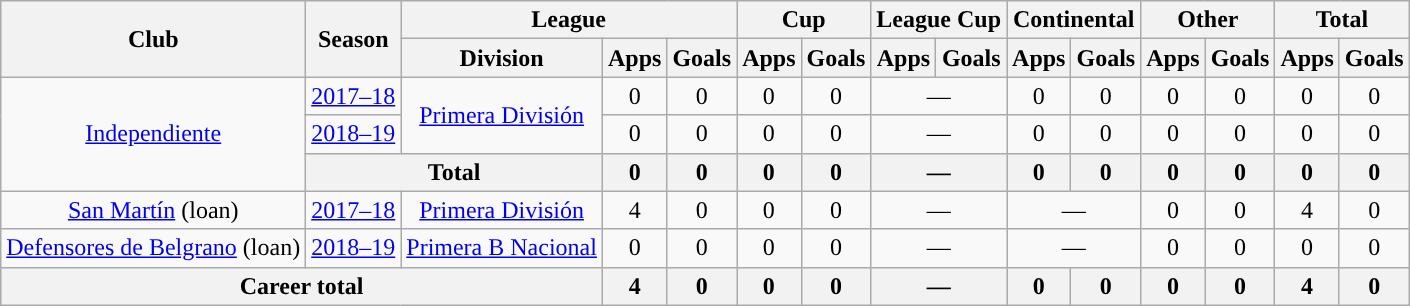<table class="wikitable" style="text-align:center">
<tr>
<th rowspan="2">Club</th>
<th rowspan="2">Season</th>
<th colspan="3">League</th>
<th colspan="2">Cup</th>
<th colspan="2">League Cup</th>
<th colspan="2">Continental</th>
<th colspan="2">Other</th>
<th colspan="2">Total</th>
</tr>
<tr>
<th>Division</th>
<th>Apps</th>
<th>Goals</th>
<th>Apps</th>
<th>Goals</th>
<th>Apps</th>
<th>Goals</th>
<th>Apps</th>
<th>Goals</th>
<th>Apps</th>
<th>Goals</th>
<th>Apps</th>
<th>Goals</th>
</tr>
<tr>
<td rowspan="3"><a href='#'>Independiente</a></td>
<td><a href='#'>2017–18</a></td>
<td rowspan="2"><a href='#'>Primera División</a></td>
<td>0</td>
<td>0</td>
<td>0</td>
<td>0</td>
<td colspan="2">—</td>
<td>0</td>
<td>0</td>
<td>0</td>
<td>0</td>
<td>0</td>
<td>0</td>
</tr>
<tr>
<td><a href='#'>2018–19</a></td>
<td>0</td>
<td>0</td>
<td>0</td>
<td>0</td>
<td colspan="2">—</td>
<td>0</td>
<td>0</td>
<td>0</td>
<td>0</td>
<td>0</td>
<td>0</td>
</tr>
<tr>
<th colspan="2">Total</th>
<th>0</th>
<th>0</th>
<th>0</th>
<th>0</th>
<th colspan="2">—</th>
<th>0</th>
<th>0</th>
<th>0</th>
<th>0</th>
<th>0</th>
<th>0</th>
</tr>
<tr>
<td rowspan="1"><a href='#'>San Martín</a> (loan)</td>
<td><a href='#'>2017–18</a></td>
<td rowspan="1"><a href='#'>Primera División</a></td>
<td>4</td>
<td>0</td>
<td>0</td>
<td>0</td>
<td colspan="2">—</td>
<td colspan="2">—</td>
<td>0</td>
<td>0</td>
<td>4</td>
<td>0</td>
</tr>
<tr>
<td rowspan="1"><a href='#'>Defensores de Belgrano</a> (loan)</td>
<td><a href='#'>2018–19</a></td>
<td rowspan="1"><a href='#'>Primera B Nacional</a></td>
<td>0</td>
<td>0</td>
<td>0</td>
<td>0</td>
<td colspan="2">—</td>
<td colspan="2">—</td>
<td>0</td>
<td>0</td>
<td>0</td>
<td>0</td>
</tr>
<tr>
<th colspan="3">Career total</th>
<th>4</th>
<th>0</th>
<th>0</th>
<th>0</th>
<th colspan="2">—</th>
<th>0</th>
<th>0</th>
<th>0</th>
<th>0</th>
<th>4</th>
<th>0</th>
</tr>
</table>
